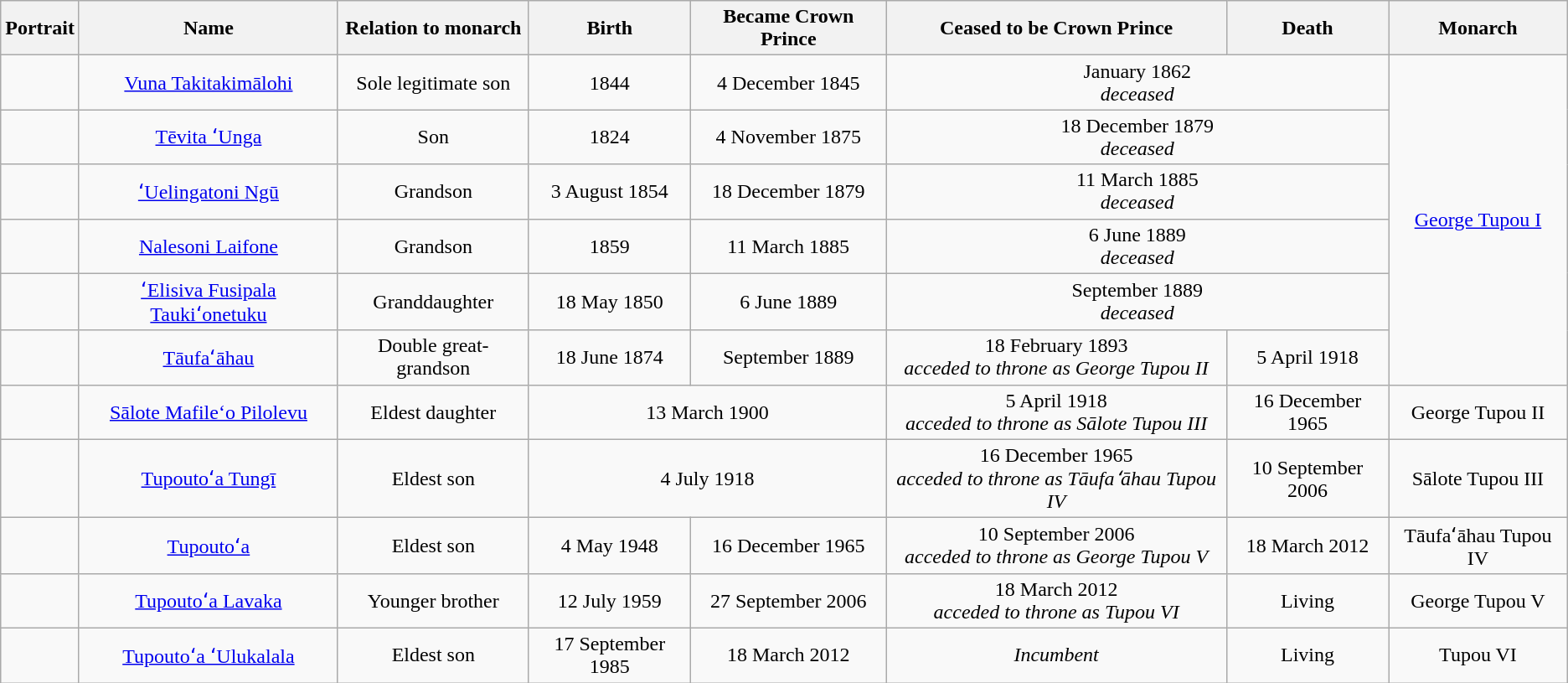<table class="wikitable" style="text-align:center">
<tr>
<th>Portrait</th>
<th>Name</th>
<th>Relation to monarch</th>
<th>Birth</th>
<th>Became Crown Prince</th>
<th>Ceased to be Crown Prince</th>
<th>Death</th>
<th>Monarch</th>
</tr>
<tr>
<td></td>
<td><a href='#'>Vuna Takitakimālohi</a></td>
<td>Sole legitimate son</td>
<td> 1844</td>
<td>4 December 1845</td>
<td colspan="2">January 1862<br><em>deceased</em></td>
<td rowspan="6"><a href='#'>George Tupou I</a></td>
</tr>
<tr>
<td></td>
<td><a href='#'>Tēvita ʻUnga</a></td>
<td>Son</td>
<td> 1824</td>
<td>4 November 1875</td>
<td colspan="2">18 December 1879<br><em>deceased</em></td>
</tr>
<tr>
<td></td>
<td><a href='#'>ʻUelingatoni Ngū</a></td>
<td>Grandson</td>
<td>3 August 1854</td>
<td>18 December 1879</td>
<td colspan="2">11 March 1885<br><em>deceased</em></td>
</tr>
<tr>
<td></td>
<td><a href='#'>Nalesoni Laifone</a></td>
<td>Grandson</td>
<td> 1859</td>
<td>11 March 1885</td>
<td colspan="2">6 June 1889<br><em>deceased</em></td>
</tr>
<tr>
<td></td>
<td><a href='#'>ʻElisiva Fusipala Taukiʻonetuku</a></td>
<td>Granddaughter</td>
<td>18 May 1850</td>
<td>6 June 1889</td>
<td colspan="2">September 1889<br><em>deceased</em></td>
</tr>
<tr>
<td></td>
<td><a href='#'>Tāufaʻāhau</a></td>
<td>Double great-grandson</td>
<td>18 June 1874</td>
<td>September 1889</td>
<td>18 February 1893<br><em>acceded to throne as George Tupou II</em></td>
<td>5 April 1918</td>
</tr>
<tr>
<td></td>
<td><a href='#'>Sālote Mafile‘o Pilolevu</a></td>
<td>Eldest daughter</td>
<td colspan="2">13 March 1900</td>
<td>5 April 1918<br><em>acceded to throne as Sālote Tupou III</em></td>
<td>16 December 1965</td>
<td>George Tupou II</td>
</tr>
<tr>
<td></td>
<td><a href='#'>Tupoutoʻa Tungī</a></td>
<td>Eldest son</td>
<td colspan="2">4 July 1918</td>
<td>16 December 1965<br><em>acceded to throne as Tāufaʻāhau Tupou IV</em></td>
<td>10 September 2006</td>
<td>Sālote Tupou III</td>
</tr>
<tr>
<td></td>
<td><a href='#'>Tupoutoʻa</a></td>
<td>Eldest son</td>
<td>4 May 1948</td>
<td>16 December 1965</td>
<td>10 September 2006<br><em>acceded to throne as George Tupou V</em></td>
<td>18 March 2012</td>
<td>Tāufaʻāhau Tupou IV</td>
</tr>
<tr>
<td></td>
<td><a href='#'>Tupoutoʻa Lavaka</a></td>
<td>Younger brother</td>
<td>12 July 1959</td>
<td>27 September 2006</td>
<td>18 March 2012<br><em>acceded to throne as Tupou VI</em></td>
<td>Living</td>
<td>George Tupou V</td>
</tr>
<tr>
<td></td>
<td><a href='#'>Tupoutoʻa ʻUlukalala</a></td>
<td>Eldest son</td>
<td>17 September 1985</td>
<td>18 March 2012</td>
<td><em>Incumbent</em></td>
<td>Living</td>
<td>Tupou VI</td>
</tr>
</table>
